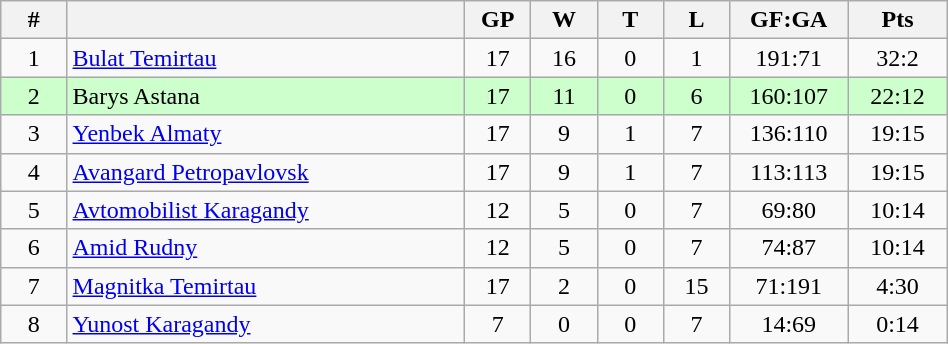<table class="wikitable" width="50%">
<tr>
<th width="5%" bgcolor="#e0e0e0">#</th>
<th width="30%" bgcolor="#e0e0e0"></th>
<th width="5%" bgcolor="#e0e0e0">GP</th>
<th width="5%" bgcolor="#e0e0e0">W</th>
<th width="5%" bgcolor="#e0e0e0">T</th>
<th width="5%" bgcolor="#e0e0e0">L</th>
<th width="7.5%" bgcolor="#e0e0e0">GF:GA</th>
<th width="7.5%" bgcolor="#e0e0e0">Pts</th>
</tr>
<tr align="center">
<td>1</td>
<td align="left"><a href='#'>Bulat Temirtau</a></td>
<td>17</td>
<td>16</td>
<td>0</td>
<td>1</td>
<td>191:71</td>
<td>32:2</td>
</tr>
<tr align="center" bgcolor="#CCFFCC">
<td>2</td>
<td align="left">Barys Astana</td>
<td>17</td>
<td>11</td>
<td>0</td>
<td>6</td>
<td>160:107</td>
<td>22:12</td>
</tr>
<tr align="center">
<td>3</td>
<td align="left"><a href='#'>Yenbek Almaty</a></td>
<td>17</td>
<td>9</td>
<td>1</td>
<td>7</td>
<td>136:110</td>
<td>19:15</td>
</tr>
<tr align="center">
<td>4</td>
<td align="left"><a href='#'>Avangard Petropavlovsk</a></td>
<td>17</td>
<td>9</td>
<td>1</td>
<td>7</td>
<td>113:113</td>
<td>19:15</td>
</tr>
<tr align="center">
<td>5</td>
<td align="left"><a href='#'>Avtomobilist Karagandy</a></td>
<td>12</td>
<td>5</td>
<td>0</td>
<td>7</td>
<td>69:80</td>
<td>10:14</td>
</tr>
<tr align="center">
<td>6</td>
<td align="left"><a href='#'>Amid Rudny</a></td>
<td>12</td>
<td>5</td>
<td>0</td>
<td>7</td>
<td>74:87</td>
<td>10:14</td>
</tr>
<tr align="center">
<td>7</td>
<td align="left"><a href='#'>Magnitka Temirtau</a></td>
<td>17</td>
<td>2</td>
<td>0</td>
<td>15</td>
<td>71:191</td>
<td>4:30</td>
</tr>
<tr align="center">
<td>8</td>
<td align="left"><a href='#'>Yunost Karagandy</a></td>
<td>7</td>
<td>0</td>
<td>0</td>
<td>7</td>
<td>14:69</td>
<td>0:14</td>
</tr>
</table>
